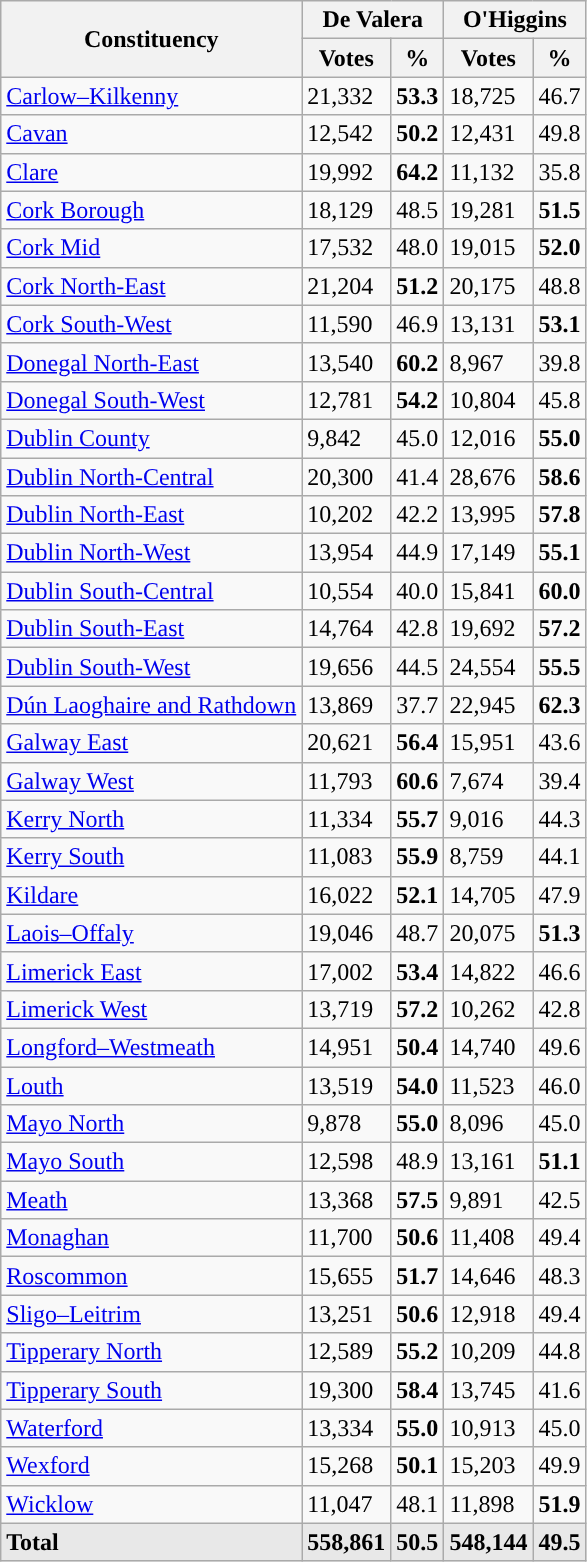<table class="wikitable sortable">
<tr>
<th rowspan="2">Constituency</th>
<th colspan="2">De Valera</th>
<th colspan="2">O'Higgins</th>
</tr>
<tr>
<th>Votes</th>
<th>%</th>
<th>Votes</th>
<th>%</th>
</tr>
<tr>
<td><a href='#'>Carlow–Kilkenny</a></td>
<td>21,332</td>
<td><strong>53.3</strong></td>
<td>18,725</td>
<td>46.7</td>
</tr>
<tr>
<td><a href='#'>Cavan</a></td>
<td>12,542</td>
<td><strong>50.2</strong></td>
<td>12,431</td>
<td>49.8</td>
</tr>
<tr>
<td><a href='#'>Clare</a></td>
<td>19,992</td>
<td><strong>64.2</strong></td>
<td>11,132</td>
<td>35.8</td>
</tr>
<tr>
<td><a href='#'>Cork Borough</a></td>
<td>18,129</td>
<td>48.5</td>
<td>19,281</td>
<td><strong>51.5</strong></td>
</tr>
<tr>
<td><a href='#'>Cork Mid</a></td>
<td>17,532</td>
<td>48.0</td>
<td>19,015</td>
<td><strong>52.0</strong></td>
</tr>
<tr>
<td><a href='#'>Cork North-East</a></td>
<td>21,204</td>
<td><strong>51.2</strong></td>
<td>20,175</td>
<td>48.8</td>
</tr>
<tr>
<td><a href='#'>Cork South-West</a></td>
<td>11,590</td>
<td>46.9</td>
<td>13,131</td>
<td><strong>53.1</strong></td>
</tr>
<tr>
<td><a href='#'>Donegal North-East</a></td>
<td>13,540</td>
<td><strong>60.2</strong></td>
<td>8,967</td>
<td>39.8</td>
</tr>
<tr>
<td><a href='#'>Donegal South-West</a></td>
<td>12,781</td>
<td><strong>54.2</strong></td>
<td>10,804</td>
<td>45.8</td>
</tr>
<tr>
<td><a href='#'>Dublin County</a></td>
<td>9,842</td>
<td>45.0</td>
<td>12,016</td>
<td><strong>55.0</strong></td>
</tr>
<tr>
<td><a href='#'>Dublin North-Central</a></td>
<td>20,300</td>
<td>41.4</td>
<td>28,676</td>
<td><strong>58.6</strong></td>
</tr>
<tr>
<td><a href='#'>Dublin North-East</a></td>
<td>10,202</td>
<td>42.2</td>
<td>13,995</td>
<td><strong>57.8</strong></td>
</tr>
<tr>
<td><a href='#'>Dublin North-West</a></td>
<td>13,954</td>
<td>44.9</td>
<td>17,149</td>
<td><strong>55.1</strong></td>
</tr>
<tr>
<td><a href='#'>Dublin South-Central</a></td>
<td>10,554</td>
<td>40.0</td>
<td>15,841</td>
<td><strong>60.0</strong></td>
</tr>
<tr>
<td><a href='#'>Dublin South-East</a></td>
<td>14,764</td>
<td>42.8</td>
<td>19,692</td>
<td><strong>57.2</strong></td>
</tr>
<tr>
<td><a href='#'>Dublin South-West</a></td>
<td>19,656</td>
<td>44.5</td>
<td>24,554</td>
<td><strong>55.5</strong></td>
</tr>
<tr>
<td><a href='#'>Dún Laoghaire and Rathdown</a></td>
<td>13,869</td>
<td>37.7</td>
<td>22,945</td>
<td><strong>62.3</strong></td>
</tr>
<tr>
<td><a href='#'>Galway East</a></td>
<td>20,621</td>
<td><strong>56.4</strong></td>
<td>15,951</td>
<td>43.6</td>
</tr>
<tr>
<td><a href='#'>Galway West</a></td>
<td>11,793</td>
<td><strong>60.6</strong></td>
<td>7,674</td>
<td>39.4</td>
</tr>
<tr>
<td><a href='#'>Kerry North</a></td>
<td>11,334</td>
<td><strong>55.7</strong></td>
<td>9,016</td>
<td>44.3</td>
</tr>
<tr>
<td><a href='#'>Kerry South</a></td>
<td>11,083</td>
<td><strong>55.9</strong></td>
<td>8,759</td>
<td>44.1</td>
</tr>
<tr>
<td><a href='#'>Kildare</a></td>
<td>16,022</td>
<td><strong>52.1</strong></td>
<td>14,705</td>
<td>47.9</td>
</tr>
<tr>
<td><a href='#'>Laois–Offaly</a></td>
<td>19,046</td>
<td>48.7</td>
<td>20,075</td>
<td><strong>51.3</strong></td>
</tr>
<tr>
<td><a href='#'>Limerick East</a></td>
<td>17,002</td>
<td><strong>53.4</strong></td>
<td>14,822</td>
<td>46.6</td>
</tr>
<tr>
<td><a href='#'>Limerick West</a></td>
<td>13,719</td>
<td><strong>57.2</strong></td>
<td>10,262</td>
<td>42.8</td>
</tr>
<tr>
<td><a href='#'>Longford–Westmeath</a></td>
<td>14,951</td>
<td><strong>50.4</strong></td>
<td>14,740</td>
<td>49.6</td>
</tr>
<tr>
<td><a href='#'>Louth</a></td>
<td>13,519</td>
<td><strong>54.0</strong></td>
<td>11,523</td>
<td>46.0</td>
</tr>
<tr>
<td><a href='#'>Mayo North</a></td>
<td>9,878</td>
<td><strong>55.0</strong></td>
<td>8,096</td>
<td>45.0</td>
</tr>
<tr>
<td><a href='#'>Mayo South</a></td>
<td>12,598</td>
<td>48.9</td>
<td>13,161</td>
<td><strong>51.1</strong></td>
</tr>
<tr>
<td><a href='#'>Meath</a></td>
<td>13,368</td>
<td><strong>57.5</strong></td>
<td>9,891</td>
<td>42.5</td>
</tr>
<tr>
<td><a href='#'>Monaghan</a></td>
<td>11,700</td>
<td><strong>50.6</strong></td>
<td>11,408</td>
<td>49.4</td>
</tr>
<tr>
<td><a href='#'>Roscommon</a></td>
<td>15,655</td>
<td><strong>51.7</strong></td>
<td>14,646</td>
<td>48.3</td>
</tr>
<tr>
<td><a href='#'>Sligo–Leitrim</a></td>
<td>13,251</td>
<td><strong>50.6</strong></td>
<td>12,918</td>
<td>49.4</td>
</tr>
<tr>
<td><a href='#'>Tipperary North</a></td>
<td>12,589</td>
<td><strong>55.2</strong></td>
<td>10,209</td>
<td>44.8</td>
</tr>
<tr>
<td><a href='#'>Tipperary South</a></td>
<td>19,300</td>
<td><strong>58.4</strong></td>
<td>13,745</td>
<td>41.6</td>
</tr>
<tr>
<td><a href='#'>Waterford</a></td>
<td>13,334</td>
<td><strong>55.0</strong></td>
<td>10,913</td>
<td>45.0</td>
</tr>
<tr>
<td><a href='#'>Wexford</a></td>
<td>15,268</td>
<td><strong>50.1</strong></td>
<td>15,203</td>
<td>49.9</td>
</tr>
<tr>
<td><a href='#'>Wicklow</a></td>
<td>11,047</td>
<td>48.1</td>
<td>11,898</td>
<td><strong>51.9</strong></td>
</tr>
<tr class="sortbottom" style="font-weight:bold; background:rgb(232,232,232);">
<td>Total</td>
<td>558,861</td>
<td>50.5</td>
<td>548,144</td>
<td>49.5</td>
</tr>
</table>
